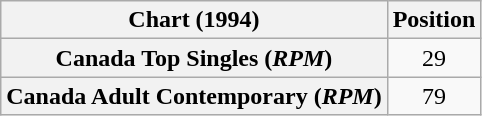<table class="wikitable plainrowheaders" style="text-align:center">
<tr>
<th>Chart (1994)</th>
<th>Position</th>
</tr>
<tr>
<th scope="row">Canada Top Singles (<em>RPM</em>)</th>
<td>29</td>
</tr>
<tr>
<th scope="row">Canada Adult Contemporary (<em>RPM</em>)</th>
<td>79</td>
</tr>
</table>
